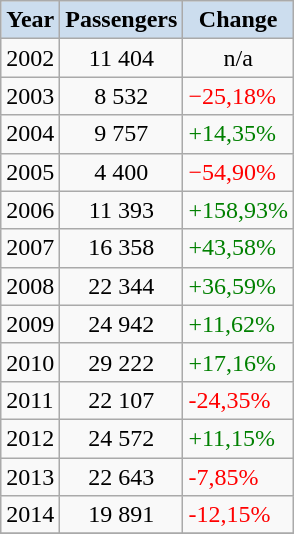<table class="wikitable sortable">
<tr>
<th style="background:#CCDDEE;">Year</th>
<th style="background:#CCDDEE;">Passengers</th>
<th style="background:#CCDDEE;">Change</th>
</tr>
<tr>
<td>2002</td>
<td style="text-align:center;">11 404</td>
<td style="text-align:center;">n/a</td>
</tr>
<tr>
<td>2003</td>
<td style="text-align:center;">8 532</td>
<td style="color:red">−25,18%</td>
</tr>
<tr>
<td>2004</td>
<td style="text-align:center;">9 757</td>
<td style="color:green">+14,35%</td>
</tr>
<tr>
<td>2005</td>
<td style="text-align:center;">4 400</td>
<td style="color:red">−54,90%</td>
</tr>
<tr>
<td>2006</td>
<td style="text-align:center;">11 393</td>
<td style="color:green">+158,93%</td>
</tr>
<tr>
<td>2007</td>
<td style="text-align:center;">16 358</td>
<td style="color:green">+43,58%</td>
</tr>
<tr>
<td>2008</td>
<td style="text-align:center;">22 344</td>
<td style="color:green">+36,59%</td>
</tr>
<tr>
<td>2009</td>
<td style="text-align:center;">24 942</td>
<td style="color:green">+11,62%</td>
</tr>
<tr>
<td>2010</td>
<td style="text-align:center;">29 222</td>
<td style="color:green">+17,16%</td>
</tr>
<tr>
<td>2011</td>
<td style="text-align:center;">22 107</td>
<td style="color:red">-24,35%</td>
</tr>
<tr>
<td>2012</td>
<td style="text-align:center;">24 572</td>
<td style="color:green">+11,15%</td>
</tr>
<tr>
<td>2013</td>
<td style="text-align:center;">22 643</td>
<td style="color:red">-7,85%</td>
</tr>
<tr>
<td>2014</td>
<td style="text-align:center;">19 891</td>
<td style="color:red">-12,15%</td>
</tr>
<tr>
</tr>
</table>
